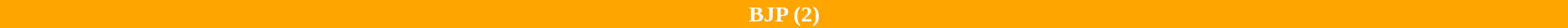<table style="width:88%; text-align:center;">
<tr style="color:white;">
<td style="background:orange; width:100%;"><strong>BJP (2)</strong></td>
</tr>
<tr>
</tr>
</table>
